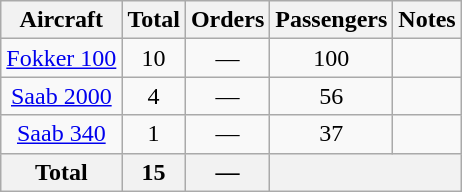<table class="wikitable" style="margin:0.5em auto; text-align:center">
<tr>
<th>Aircraft</th>
<th>Total</th>
<th>Orders</th>
<th>Passengers</th>
<th>Notes</th>
</tr>
<tr>
<td><a href='#'>Fokker 100</a></td>
<td style="text-align:center;">10</td>
<td style="text-align:center;">—</td>
<td style="text-align:center;">100</td>
<td></td>
</tr>
<tr>
<td><a href='#'>Saab 2000</a></td>
<td style="text-align:center;">4</td>
<td style="text-align:center;">—</td>
<td style="text-align:center;">56</td>
<td></td>
</tr>
<tr>
<td><a href='#'>Saab 340</a></td>
<td style="text-align:center;">1</td>
<td style="text-align:center;">—</td>
<td style="text-align:center;">37</td>
<td></td>
</tr>
<tr>
<th>Total</th>
<th>15</th>
<th>—</th>
<th colspan="7"></th>
</tr>
</table>
